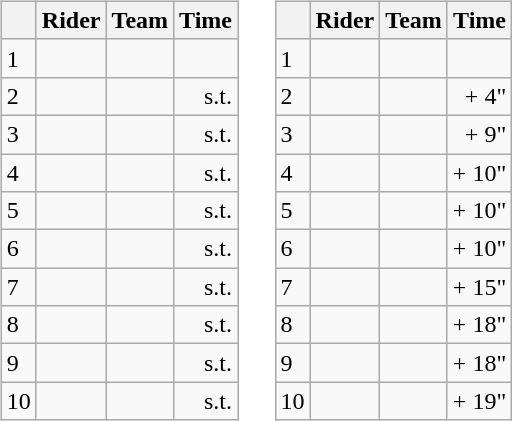<table>
<tr>
<td><br><table class="wikitable">
<tr>
<th></th>
<th>Rider</th>
<th>Team</th>
<th>Time</th>
</tr>
<tr>
<td>1</td>
<td></td>
<td></td>
<td align="right"></td>
</tr>
<tr>
<td>2</td>
<td></td>
<td></td>
<td align="right">s.t.</td>
</tr>
<tr>
<td>3</td>
<td></td>
<td></td>
<td align="right">s.t.</td>
</tr>
<tr>
<td>4</td>
<td></td>
<td></td>
<td align="right">s.t.</td>
</tr>
<tr>
<td>5</td>
<td></td>
<td></td>
<td align="right">s.t.</td>
</tr>
<tr>
<td>6</td>
<td></td>
<td></td>
<td align="right">s.t.</td>
</tr>
<tr>
<td>7</td>
<td></td>
<td></td>
<td align="right">s.t.</td>
</tr>
<tr>
<td>8</td>
<td></td>
<td></td>
<td align="right">s.t.</td>
</tr>
<tr>
<td>9</td>
<td></td>
<td></td>
<td align="right">s.t.</td>
</tr>
<tr>
<td>10</td>
<td></td>
<td></td>
<td align="right">s.t.</td>
</tr>
</table>
</td>
<td></td>
<td><br><table class="wikitable">
<tr>
<th></th>
<th>Rider</th>
<th>Team</th>
<th>Time</th>
</tr>
<tr>
<td>1</td>
<td></td>
<td></td>
<td align="right"></td>
</tr>
<tr>
<td>2</td>
<td></td>
<td></td>
<td align="right">+ 4"</td>
</tr>
<tr>
<td>3</td>
<td></td>
<td></td>
<td align="right">+ 9"</td>
</tr>
<tr>
<td>4</td>
<td></td>
<td></td>
<td align="right">+ 10"</td>
</tr>
<tr>
<td>5</td>
<td></td>
<td></td>
<td align="right">+ 10"</td>
</tr>
<tr>
<td>6</td>
<td></td>
<td></td>
<td align="right">+ 10"</td>
</tr>
<tr>
<td>7</td>
<td></td>
<td></td>
<td align="right">+ 15"</td>
</tr>
<tr>
<td>8</td>
<td></td>
<td></td>
<td align="right">+ 18"</td>
</tr>
<tr>
<td>9</td>
<td></td>
<td></td>
<td align="right">+ 18"</td>
</tr>
<tr>
<td>10</td>
<td></td>
<td></td>
<td align="right">+ 19"</td>
</tr>
</table>
</td>
</tr>
</table>
